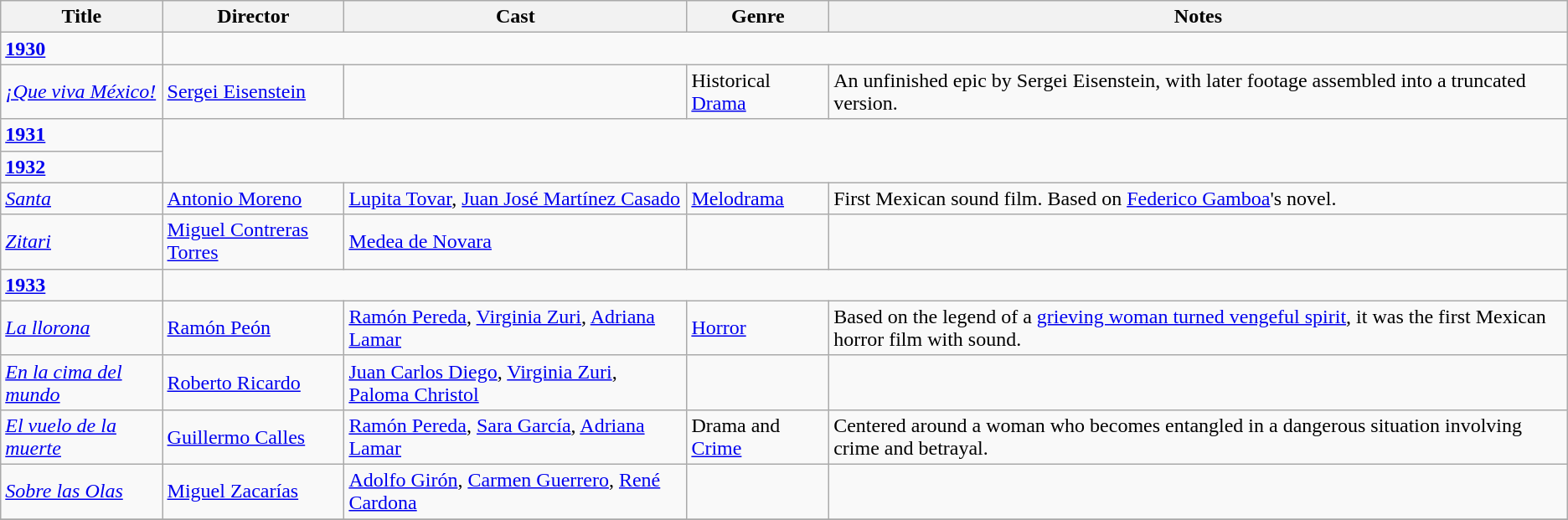<table class="wikitable">
<tr>
<th>Title</th>
<th>Director</th>
<th>Cast</th>
<th>Genre</th>
<th>Notes</th>
</tr>
<tr>
<td><strong><a href='#'>1930</a></strong></td>
</tr>
<tr>
<td><em><a href='#'>¡Que viva México!</a></em></td>
<td><a href='#'>Sergei Eisenstein</a></td>
<td></td>
<td>Historical <a href='#'>Drama</a></td>
<td>An unfinished epic by Sergei Eisenstein, with later footage assembled into a truncated version.</td>
</tr>
<tr>
<td><strong><a href='#'>1931</a></strong></td>
</tr>
<tr>
<td><strong><a href='#'>1932</a></strong></td>
</tr>
<tr>
<td><em><a href='#'>Santa</a></em></td>
<td><a href='#'>Antonio Moreno</a></td>
<td><a href='#'>Lupita Tovar</a>, <a href='#'>Juan José Martínez Casado</a></td>
<td><a href='#'>Melodrama</a></td>
<td>First Mexican sound film. Based on <a href='#'>Federico Gamboa</a>'s novel.</td>
</tr>
<tr>
<td><em><a href='#'>Zitari</a></em></td>
<td><a href='#'>Miguel Contreras Torres</a></td>
<td><a href='#'>Medea de Novara</a></td>
<td></td>
<td></td>
</tr>
<tr>
<td><strong><a href='#'>1933</a></strong></td>
</tr>
<tr>
<td><em><a href='#'>La llorona</a></em></td>
<td><a href='#'>Ramón Peón</a></td>
<td><a href='#'>Ramón Pereda</a>, <a href='#'>Virginia Zuri</a>, <a href='#'>Adriana Lamar</a></td>
<td><a href='#'>Horror</a></td>
<td>Based on the legend of a <a href='#'>grieving woman turned vengeful spirit</a>, it was the first Mexican horror film with sound.</td>
</tr>
<tr>
<td><em><a href='#'>En la cima del mundo</a></em></td>
<td><a href='#'>Roberto Ricardo</a></td>
<td><a href='#'>Juan Carlos Diego</a>, <a href='#'>Virginia Zuri</a>, <a href='#'>Paloma Christol</a></td>
<td></td>
<td></td>
</tr>
<tr>
<td><em><a href='#'>El vuelo de la muerte</a></em></td>
<td><a href='#'>Guillermo Calles</a></td>
<td><a href='#'>Ramón Pereda</a>, <a href='#'>Sara García</a>, <a href='#'>Adriana Lamar</a></td>
<td>Drama and <a href='#'>Crime</a></td>
<td>Centered around a woman who becomes entangled in a dangerous situation involving crime and betrayal.</td>
</tr>
<tr>
<td><em><a href='#'>Sobre las Olas</a></em></td>
<td><a href='#'>Miguel Zacarías</a></td>
<td><a href='#'>Adolfo Girón</a>, <a href='#'>Carmen Guerrero</a>, <a href='#'>René Cardona</a></td>
<td></td>
<td></td>
</tr>
<tr>
</tr>
</table>
